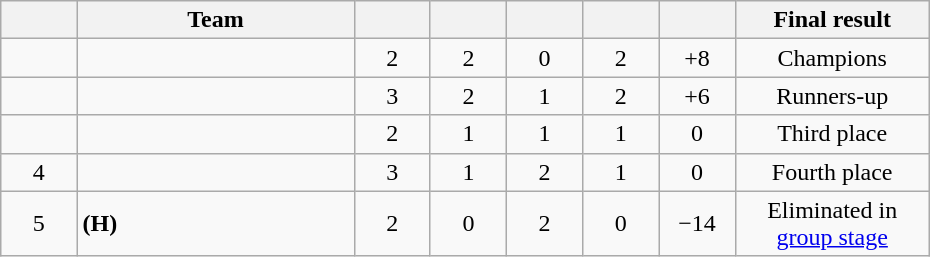<table class="wikitable" style="text-align:center;" width="620">
<tr>
<th width="5.5%"></th>
<th width="20%">Team</th>
<th width="5.5%"></th>
<th width="5.5%"></th>
<th width="5.5%"></th>
<th width="5.5%"></th>
<th width="5.5%"></th>
<th width="14%">Final result</th>
</tr>
<tr>
<td></td>
<td align="left"></td>
<td>2</td>
<td>2</td>
<td>0</td>
<td>2</td>
<td>+8</td>
<td>Champions</td>
</tr>
<tr>
<td></td>
<td align="left"></td>
<td>3</td>
<td>2</td>
<td>1</td>
<td>2</td>
<td>+6</td>
<td>Runners-up</td>
</tr>
<tr>
<td></td>
<td align="left"></td>
<td>2</td>
<td>1</td>
<td>1</td>
<td>1</td>
<td>0</td>
<td>Third place</td>
</tr>
<tr>
<td>4</td>
<td align="left"></td>
<td>3</td>
<td>1</td>
<td>2</td>
<td>1</td>
<td>0</td>
<td>Fourth place</td>
</tr>
<tr>
<td>5</td>
<td align="left"> <strong>(H)</strong></td>
<td>2</td>
<td>0</td>
<td>2</td>
<td>0</td>
<td>−14</td>
<td>Eliminated in <a href='#'>group stage</a></td>
</tr>
</table>
